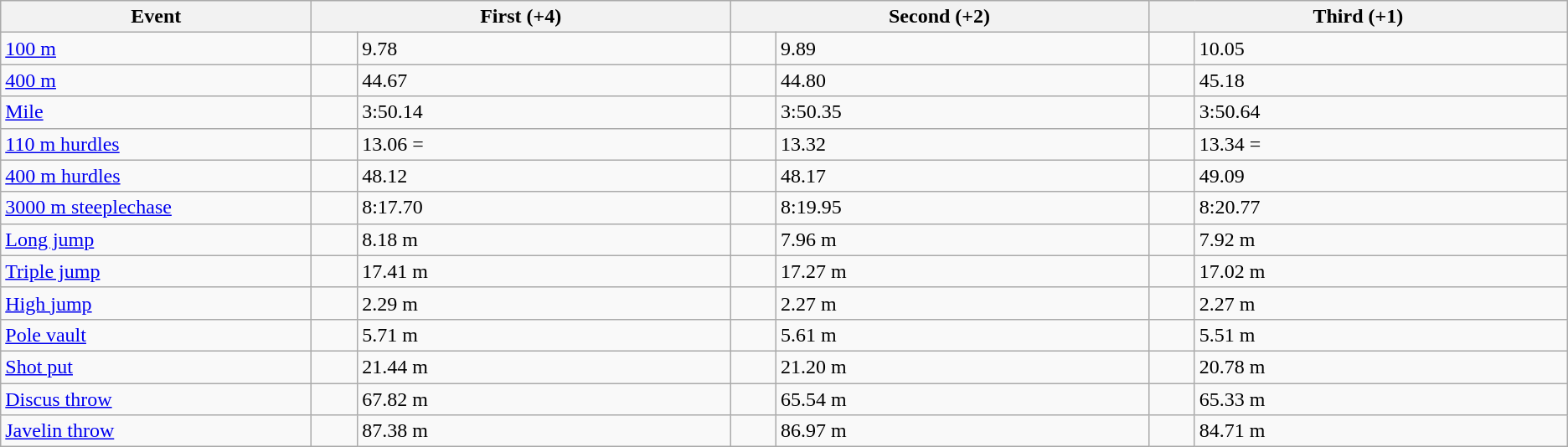<table class=wikitable>
<tr>
<th style="width:15em">Event</th>
<th colspan=2 style="width:30em">First (+4)</th>
<th colspan=2 style="width:30em">Second (+2)</th>
<th colspan=2 style="width:30em">Third (+1)</th>
</tr>
<tr>
<td><a href='#'>100&nbsp;m</a> </td>
<td></td>
<td>9.78  </td>
<td></td>
<td>9.89 </td>
<td></td>
<td>10.05</td>
</tr>
<tr>
<td><a href='#'>400&nbsp;m</a></td>
<td></td>
<td>44.67</td>
<td></td>
<td>44.80</td>
<td></td>
<td>45.18</td>
</tr>
<tr>
<td><a href='#'>Mile</a></td>
<td></td>
<td>3:50.14 </td>
<td></td>
<td>3:50.35</td>
<td></td>
<td>3:50.64 </td>
</tr>
<tr>
<td><a href='#'>110&nbsp;m hurdles</a> </td>
<td></td>
<td>13.06 =</td>
<td></td>
<td>13.32</td>
<td></td>
<td>13.34 =</td>
</tr>
<tr>
<td><a href='#'>400&nbsp;m hurdles</a></td>
<td></td>
<td>48.12</td>
<td></td>
<td>48.17</td>
<td></td>
<td>49.09</td>
</tr>
<tr>
<td><a href='#'>3000&nbsp;m steeplechase</a></td>
<td></td>
<td>8:17.70</td>
<td></td>
<td>8:19.95</td>
<td></td>
<td>8:20.77</td>
</tr>
<tr>
<td><a href='#'>Long jump</a></td>
<td></td>
<td>8.18 m </td>
<td></td>
<td>7.96 m </td>
<td></td>
<td>7.92 m </td>
</tr>
<tr>
<td><a href='#'>Triple jump</a></td>
<td></td>
<td>17.41 m </td>
<td></td>
<td>17.27 m </td>
<td></td>
<td>17.02 m </td>
</tr>
<tr>
<td><a href='#'>High jump</a></td>
<td></td>
<td>2.29 m</td>
<td></td>
<td>2.27 m</td>
<td></td>
<td>2.27 m</td>
</tr>
<tr>
<td><a href='#'>Pole vault</a></td>
<td></td>
<td>5.71 m</td>
<td></td>
<td>5.61 m</td>
<td></td>
<td>5.51 m</td>
</tr>
<tr>
<td><a href='#'>Shot put</a></td>
<td></td>
<td>21.44 m</td>
<td></td>
<td>21.20 m</td>
<td></td>
<td>20.78 m</td>
</tr>
<tr>
<td><a href='#'>Discus throw</a></td>
<td></td>
<td>67.82 m </td>
<td></td>
<td>65.54 m</td>
<td></td>
<td>65.33 m</td>
</tr>
<tr>
<td><a href='#'>Javelin throw</a></td>
<td></td>
<td>87.38 m</td>
<td></td>
<td>86.97 m</td>
<td></td>
<td>84.71 m</td>
</tr>
</table>
